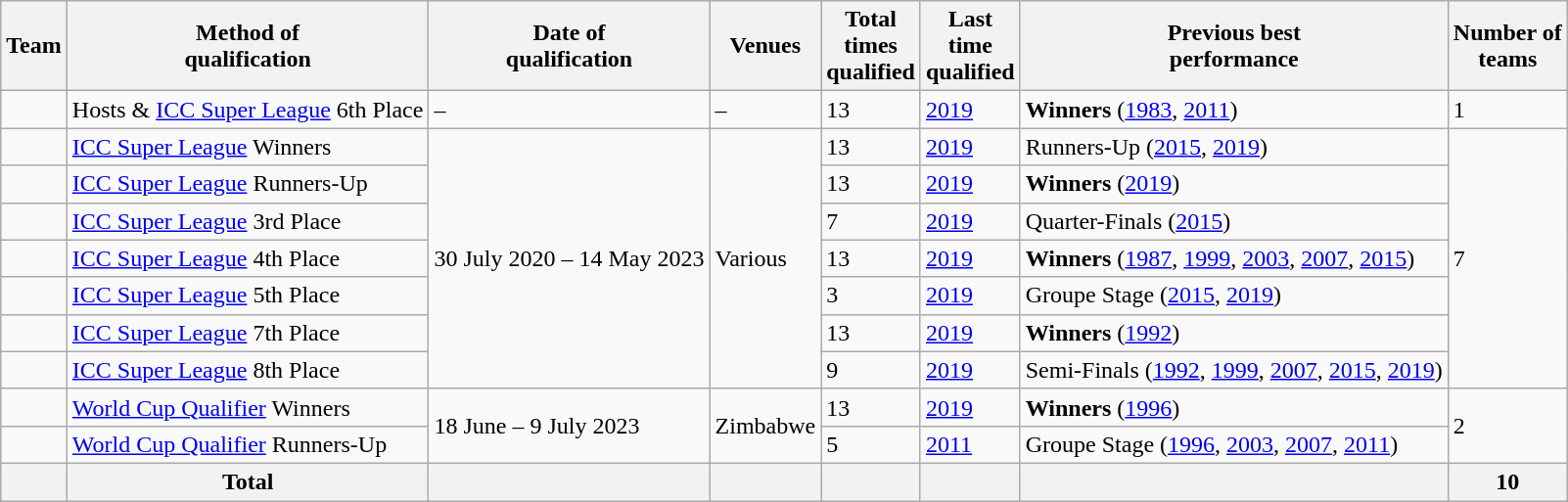<table class="wikitable sortable">
<tr>
<th>Team</th>
<th>Method of<br>qualification</th>
<th>Date of<br>qualification</th>
<th>Venues</th>
<th>Total<br>times<br>qualified</th>
<th>Last<br>time<br>qualified</th>
<th>Previous best<br>performance</th>
<th>Number of<br>teams</th>
</tr>
<tr>
<td nowrap></td>
<td>Hosts & <a href='#'>ICC Super League</a> 6th Place</td>
<td>–</td>
<td>–</td>
<td>13</td>
<td><a href='#'>2019</a></td>
<td nowrap><strong>Winners</strong> (<a href='#'>1983</a>, <a href='#'>2011</a>)</td>
<td>1</td>
</tr>
<tr>
<td nowrap></td>
<td><a href='#'>ICC Super League</a> Winners</td>
<td rowspan=7>30 July 2020 – 14 May 2023</td>
<td rowspan=7>Various</td>
<td>13</td>
<td><a href='#'>2019</a></td>
<td nowrap>Runners-Up (<a href='#'>2015</a>, <a href='#'>2019</a>)</td>
<td rowspan=7>7</td>
</tr>
<tr>
<td nowrap></td>
<td><a href='#'>ICC Super League</a> Runners-Up</td>
<td>13</td>
<td><a href='#'>2019</a></td>
<td nowrap><strong>Winners</strong> (<a href='#'>2019</a>)</td>
</tr>
<tr>
<td nowrap></td>
<td><a href='#'>ICC Super League</a> 3rd Place</td>
<td>7</td>
<td><a href='#'>2019</a></td>
<td nowrap>Quarter-Finals (<a href='#'>2015</a>)</td>
</tr>
<tr>
<td nowrap></td>
<td><a href='#'>ICC Super League</a> 4th Place</td>
<td>13</td>
<td><a href='#'>2019</a></td>
<td nowrap><strong>Winners</strong> (<a href='#'>1987</a>, <a href='#'>1999</a>, <a href='#'>2003</a>, <a href='#'>2007</a>, <a href='#'>2015</a>)</td>
</tr>
<tr>
<td nowrap></td>
<td><a href='#'>ICC Super League</a> 5th Place</td>
<td>3</td>
<td><a href='#'>2019</a></td>
<td nowrap>Groupe Stage (<a href='#'>2015</a>, <a href='#'>2019</a>)</td>
</tr>
<tr>
<td nowrap></td>
<td><a href='#'>ICC Super League</a> 7th Place</td>
<td>13</td>
<td><a href='#'>2019</a></td>
<td nowrap><strong>Winners</strong> (<a href='#'>1992</a>)</td>
</tr>
<tr>
<td nowrap></td>
<td><a href='#'>ICC Super League</a> 8th Place</td>
<td>9</td>
<td><a href='#'>2019</a></td>
<td nowrap>Semi-Finals (<a href='#'>1992</a>, <a href='#'>1999</a>, <a href='#'>2007</a>, <a href='#'>2015</a>, <a href='#'>2019</a>)</td>
</tr>
<tr>
<td nowrap></td>
<td><a href='#'>World Cup Qualifier</a> Winners</td>
<td rowspan=2>18 June – 9 July 2023</td>
<td rowspan=2>Zimbabwe</td>
<td>13</td>
<td><a href='#'>2019</a></td>
<td nowrap><strong>Winners</strong> (<a href='#'>1996</a>)</td>
<td rowspan=2>2</td>
</tr>
<tr>
<td nowrap></td>
<td><a href='#'>World Cup Qualifier</a> Runners-Up</td>
<td>5</td>
<td><a href='#'>2011</a></td>
<td nowrap>Groupe Stage (<a href='#'>1996</a>, <a href='#'>2003</a>, <a href='#'>2007</a>, <a href='#'>2011</a>)</td>
</tr>
<tr>
<th></th>
<th>Total</th>
<th></th>
<th></th>
<th></th>
<th></th>
<th></th>
<th>10</th>
</tr>
</table>
